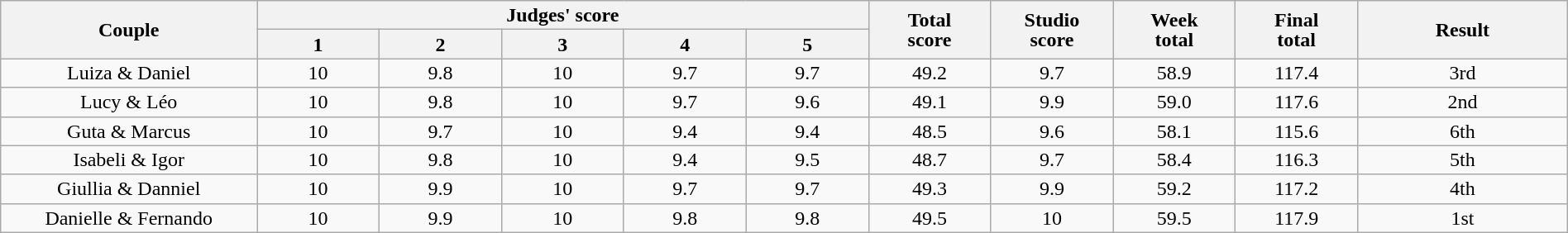<table class="wikitable" style="font-size:100%; line-height:16px; text-align:center" width="100%">
<tr>
<th rowspan=2 width="11.00%">Couple</th>
<th colspan=5>Judges' score</th>
<th rowspan=2 width="05.25%">Total<br>score</th>
<th rowspan=2 width="05.25%">Studio<br>score</th>
<th rowspan=2 width="05.25%">Week<br>total</th>
<th rowspan=2 width="05.25%">Final<br>total</th>
<th rowspan=2 width="09.00%">Result</th>
</tr>
<tr>
<th width="05.25%">1</th>
<th width="05.25%">2</th>
<th width="05.25%">3</th>
<th width="05.25%">4</th>
<th width="05.25%">5</th>
</tr>
<tr>
<td>Luiza & Daniel</td>
<td>10</td>
<td>9.8</td>
<td>10</td>
<td>9.7</td>
<td>9.7</td>
<td>49.2</td>
<td>9.7</td>
<td>58.9</td>
<td>117.4</td>
<td>3rd</td>
</tr>
<tr>
<td>Lucy & Léo</td>
<td>10</td>
<td>9.8</td>
<td>10</td>
<td>9.7</td>
<td>9.6</td>
<td>49.1</td>
<td>9.9</td>
<td>59.0</td>
<td>117.6</td>
<td>2nd</td>
</tr>
<tr>
<td>Guta & Marcus</td>
<td>10</td>
<td>9.7</td>
<td>10</td>
<td>9.4</td>
<td>9.4</td>
<td>48.5</td>
<td>9.6</td>
<td>58.1</td>
<td>115.6</td>
<td>6th</td>
</tr>
<tr>
<td>Isabeli & Igor</td>
<td>10</td>
<td>9.8</td>
<td>10</td>
<td>9.4</td>
<td>9.5</td>
<td>48.7</td>
<td>9.7</td>
<td>58.4</td>
<td>116.3</td>
<td>5th</td>
</tr>
<tr>
<td>Giullia & Danniel</td>
<td>10</td>
<td>9.9</td>
<td>10</td>
<td>9.7</td>
<td>9.7</td>
<td>49.3</td>
<td>9.9</td>
<td>59.2</td>
<td>117.2</td>
<td>4th</td>
</tr>
<tr>
<td>Danielle & Fernando</td>
<td>10</td>
<td>9.9</td>
<td>10</td>
<td>9.8</td>
<td>9.8</td>
<td>49.5</td>
<td>10</td>
<td>59.5</td>
<td>117.9</td>
<td>1st</td>
</tr>
</table>
